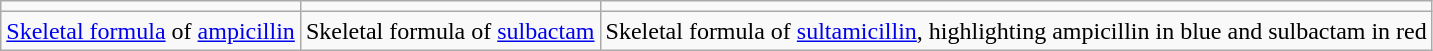<table class="wikitable" style="text-align:center">
<tr>
<td></td>
<td></td>
<td></td>
</tr>
<tr>
<td><a href='#'>Skeletal formula</a> of <a href='#'>ampicillin</a></td>
<td>Skeletal formula of <a href='#'>sulbactam</a></td>
<td>Skeletal formula of <a href='#'>sultamicillin</a>, highlighting ampicillin in blue and sulbactam in red</td>
</tr>
</table>
